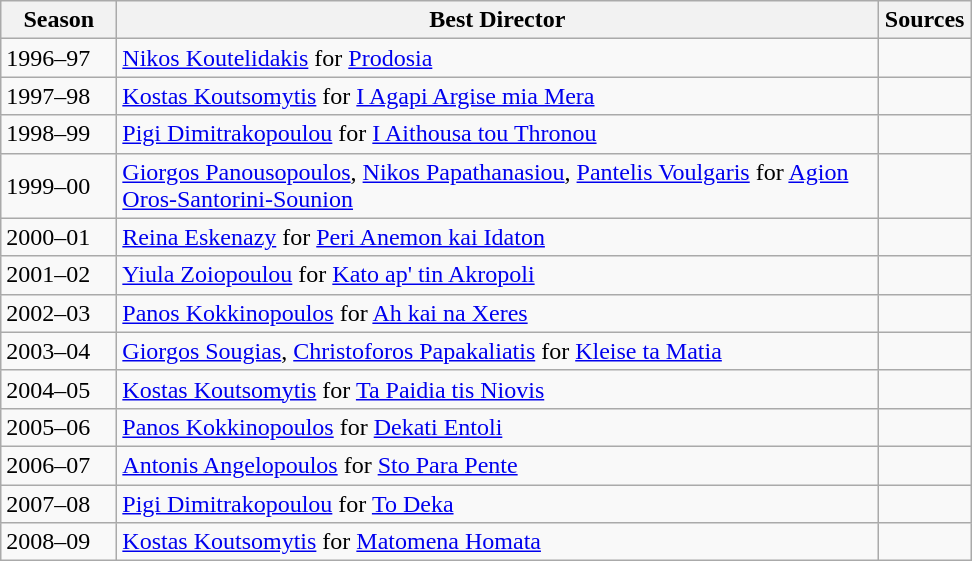<table class="wikitable" style="margin-right: 0;">
<tr text-align:center;">
<th style="width:70px;">Season</th>
<th style="width:500px;">Best Director</th>
<th style="width:55px;">Sources</th>
</tr>
<tr>
<td>1996–97</td>
<td><a href='#'>Nikos Koutelidakis</a> for <a href='#'>Prodosia</a></td>
<td></td>
</tr>
<tr>
<td>1997–98</td>
<td><a href='#'>Kostas Koutsomytis</a> for <a href='#'>I Agapi Argise mia Mera</a></td>
<td></td>
</tr>
<tr>
<td>1998–99</td>
<td><a href='#'>Pigi Dimitrakopoulou</a> for <a href='#'>I Aithousa tou Thronou</a></td>
<td></td>
</tr>
<tr>
<td>1999–00</td>
<td><a href='#'>Giorgos Panousopoulos</a>, <a href='#'>Nikos Papathanasiou</a>, <a href='#'>Pantelis Voulgaris</a> for <a href='#'>Agion Oros-Santorini-Sounion</a></td>
<td></td>
</tr>
<tr>
<td>2000–01</td>
<td><a href='#'>Reina Eskenazy</a> for <a href='#'>Peri Anemon kai Idaton</a></td>
<td></td>
</tr>
<tr>
<td>2001–02</td>
<td><a href='#'>Yiula Zoiopoulou</a> for <a href='#'>Kato ap' tin Akropoli</a></td>
<td></td>
</tr>
<tr>
<td>2002–03</td>
<td><a href='#'>Panos Kokkinopoulos</a> for <a href='#'>Ah kai na Xeres</a></td>
<td></td>
</tr>
<tr>
<td>2003–04</td>
<td><a href='#'>Giorgos Sougias</a>, <a href='#'>Christoforos Papakaliatis</a> for <a href='#'>Kleise ta Matia</a></td>
<td></td>
</tr>
<tr>
<td>2004–05</td>
<td><a href='#'>Kostas Koutsomytis</a> for <a href='#'>Ta Paidia tis Niovis</a></td>
<td></td>
</tr>
<tr>
<td>2005–06</td>
<td><a href='#'>Panos Kokkinopoulos</a> for <a href='#'>Dekati Entoli</a></td>
<td></td>
</tr>
<tr>
<td>2006–07</td>
<td><a href='#'>Antonis Angelopoulos</a> for <a href='#'>Sto Para Pente</a></td>
<td></td>
</tr>
<tr>
<td>2007–08</td>
<td><a href='#'>Pigi Dimitrakopoulou</a> for <a href='#'>To Deka</a></td>
<td></td>
</tr>
<tr>
<td>2008–09</td>
<td><a href='#'>Kostas Koutsomytis</a> for <a href='#'>Matomena Homata</a></td>
<td></td>
</tr>
</table>
